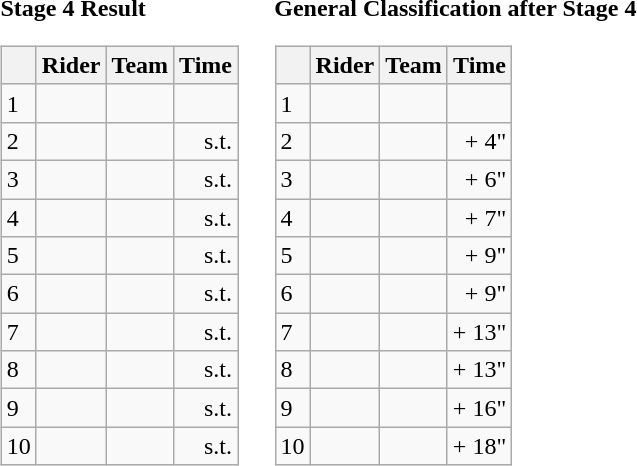<table>
<tr>
<td><strong>Stage 4 Result</strong><br><table class="wikitable">
<tr>
<th></th>
<th>Rider</th>
<th>Team</th>
<th>Time</th>
</tr>
<tr>
<td>1</td>
<td></td>
<td></td>
<td align="right"></td>
</tr>
<tr>
<td>2</td>
<td></td>
<td></td>
<td align="right">s.t.</td>
</tr>
<tr>
<td>3</td>
<td></td>
<td></td>
<td align="right">s.t.</td>
</tr>
<tr>
<td>4</td>
<td></td>
<td></td>
<td align="right">s.t.</td>
</tr>
<tr>
<td>5</td>
<td></td>
<td></td>
<td align="right">s.t.</td>
</tr>
<tr>
<td>6</td>
<td></td>
<td></td>
<td align="right">s.t.</td>
</tr>
<tr>
<td>7</td>
<td></td>
<td></td>
<td align="right">s.t.</td>
</tr>
<tr>
<td>8</td>
<td></td>
<td></td>
<td align="right">s.t.</td>
</tr>
<tr>
<td>9</td>
<td></td>
<td></td>
<td align="right">s.t.</td>
</tr>
<tr>
<td>10</td>
<td></td>
<td></td>
<td align="right">s.t.</td>
</tr>
</table>
</td>
<td></td>
<td><strong>General Classification after Stage 4</strong><br><table class="wikitable">
<tr>
<th></th>
<th>Rider</th>
<th>Team</th>
<th>Time</th>
</tr>
<tr>
<td>1</td>
<td> </td>
<td></td>
<td align="right"></td>
</tr>
<tr>
<td>2</td>
<td></td>
<td></td>
<td align="right">+ 4"</td>
</tr>
<tr>
<td>3</td>
<td></td>
<td></td>
<td align="right">+ 6"</td>
</tr>
<tr>
<td>4</td>
<td></td>
<td></td>
<td align="right">+ 7"</td>
</tr>
<tr>
<td>5</td>
<td></td>
<td></td>
<td align="right">+ 9"</td>
</tr>
<tr>
<td>6</td>
<td></td>
<td></td>
<td align="right">+ 9"</td>
</tr>
<tr>
<td>7</td>
<td></td>
<td></td>
<td align="right">+ 13"</td>
</tr>
<tr>
<td>8</td>
<td></td>
<td></td>
<td align="right">+ 13"</td>
</tr>
<tr>
<td>9</td>
<td></td>
<td></td>
<td align="right">+ 16"</td>
</tr>
<tr>
<td>10</td>
<td> </td>
<td></td>
<td align="right">+ 18"</td>
</tr>
</table>
</td>
</tr>
</table>
